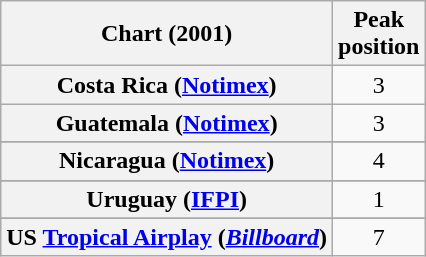<table class="wikitable sortable plainrowheaders">
<tr>
<th scope="col">Chart (2001)</th>
<th scope="col">Peak<br>position</th>
</tr>
<tr>
<th scope="row">Costa Rica (<a href='#'>Notimex</a>)</th>
<td align="center">3</td>
</tr>
<tr>
<th scope="row">Guatemala (<a href='#'>Notimex</a>)</th>
<td align="center">3</td>
</tr>
<tr>
</tr>
<tr>
<th scope="row">Nicaragua (<a href='#'>Notimex</a>)</th>
<td align="center">4</td>
</tr>
<tr>
</tr>
<tr>
<th scope="row">Uruguay (<a href='#'>IFPI</a>)</th>
<td align="center">1</td>
</tr>
<tr>
</tr>
<tr>
</tr>
<tr>
<th scope="row">US <a href='#'>Tropical Airplay</a> (<em><a href='#'>Billboard</a></em>)</th>
<td align="center">7</td>
</tr>
</table>
